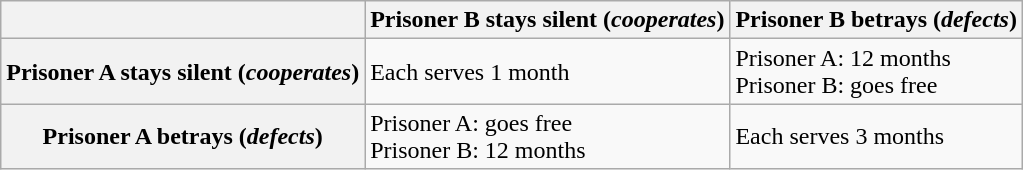<table class="wikitable">
<tr>
<th></th>
<th>Prisoner B stays silent (<em>cooperates</em>)</th>
<th>Prisoner B betrays (<em>defects</em>)</th>
</tr>
<tr>
<th>Prisoner A stays silent (<em>cooperates</em>)</th>
<td>Each serves 1 month</td>
<td>Prisoner A: 12 months<br>Prisoner B: goes free</td>
</tr>
<tr>
<th>Prisoner A betrays (<em>defects</em>)</th>
<td>Prisoner A: goes free<br>Prisoner B: 12 months</td>
<td>Each serves 3 months</td>
</tr>
</table>
